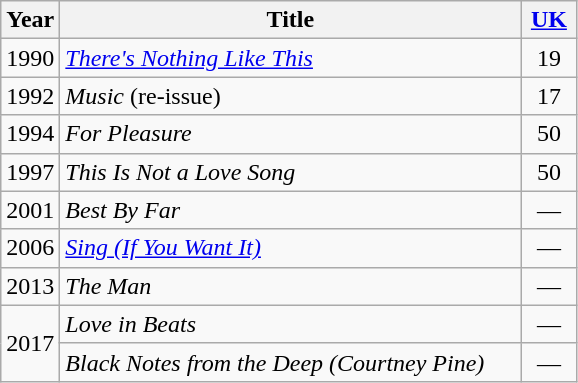<table class="wikitable">
<tr>
<th>Year</th>
<th style="width:300px;">Title</th>
<th width="30"><a href='#'>UK</a><br></th>
</tr>
<tr>
<td style="text-align:center;">1990</td>
<td><em><a href='#'>There's Nothing Like This</a></em></td>
<td style="text-align:center;">19</td>
</tr>
<tr>
<td style="text-align:center;">1992</td>
<td><em>Music</em> (re-issue)</td>
<td style="text-align:center;">17</td>
</tr>
<tr>
<td style="text-align:center;">1994</td>
<td><em>For Pleasure</em></td>
<td style="text-align:center;">50</td>
</tr>
<tr>
<td style="text-align:center;">1997</td>
<td><em>This Is Not a Love Song</em></td>
<td style="text-align:center;">50</td>
</tr>
<tr>
<td style="text-align:center;">2001</td>
<td><em>Best By Far</em></td>
<td style="text-align:center;">—</td>
</tr>
<tr>
<td style="text-align:center;">2006</td>
<td><em><a href='#'>Sing (If You Want It)</a></em></td>
<td style="text-align:center;">—</td>
</tr>
<tr>
<td style="text-align:center;">2013</td>
<td><em>The Man</em></td>
<td style="text-align:center;">—</td>
</tr>
<tr>
<td style="text-align:center;" rowspan="2">2017</td>
<td><em>Love in Beats</em></td>
<td style="text-align:center;">—</td>
</tr>
<tr>
<td><em>Black Notes from the Deep (Courtney Pine)</em></td>
<td style="text-align:center;">—</td>
</tr>
</table>
